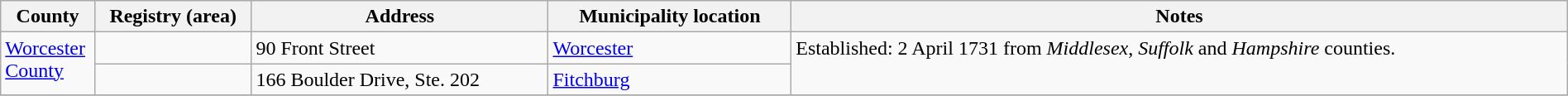<table class="wikitable" width="100%">
<tr>
<th style="width:6%">County</th>
<th style="width:10%">Registry (area)</th>
<th>Address</th>
<th>Municipality location</th>
<th>Notes</th>
</tr>
<tr>
<td rowspan="2" valign="top"><a href='#'>Worcester County</a></td>
<td><strong></strong></td>
<td>90 Front Street</td>
<td><a href='#'>Worcester</a></td>
<td rowspan="2" valign="top">Established: 2 April 1731 from <em>Middlesex</em>, <em>Suffolk</em> and <em>Hampshire</em> counties.</td>
</tr>
<tr>
<td><strong></strong></td>
<td>166 Boulder Drive, Ste. 202</td>
<td><a href='#'>Fitchburg</a></td>
</tr>
<tr>
</tr>
</table>
